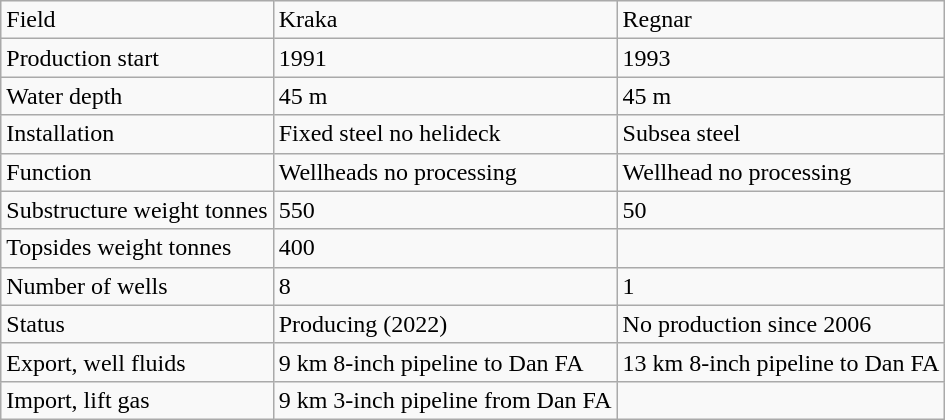<table class="wikitable">
<tr>
<td>Field</td>
<td>Kraka</td>
<td>Regnar</td>
</tr>
<tr>
<td>Production start</td>
<td>1991</td>
<td>1993</td>
</tr>
<tr>
<td>Water depth</td>
<td>45 m</td>
<td>45 m</td>
</tr>
<tr>
<td>Installation</td>
<td>Fixed steel no helideck</td>
<td>Subsea steel</td>
</tr>
<tr>
<td>Function</td>
<td>Wellheads no processing</td>
<td>Wellhead no processing</td>
</tr>
<tr>
<td>Substructure weight tonnes</td>
<td>550</td>
<td>50</td>
</tr>
<tr>
<td>Topsides weight tonnes</td>
<td>400</td>
<td></td>
</tr>
<tr>
<td>Number of wells</td>
<td>8</td>
<td>1</td>
</tr>
<tr>
<td>Status</td>
<td>Producing (2022)</td>
<td>No production since 2006</td>
</tr>
<tr>
<td>Export, well fluids</td>
<td>9 km 8-inch pipeline to Dan FA</td>
<td>13 km 8-inch pipeline to Dan FA</td>
</tr>
<tr>
<td>Import, lift gas</td>
<td>9 km 3-inch pipeline from Dan FA</td>
<td></td>
</tr>
</table>
